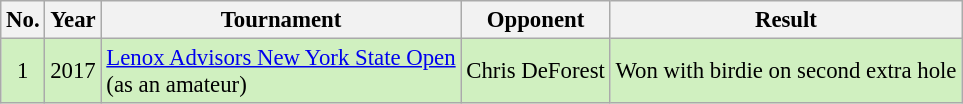<table class="wikitable" style="font-size:95%;">
<tr>
<th>No.</th>
<th>Year</th>
<th>Tournament</th>
<th>Opponent</th>
<th>Result</th>
</tr>
<tr style="background:#D0F0C0;">
<td align=center>1</td>
<td>2017</td>
<td><a href='#'>Lenox Advisors New York State Open</a><br>(as an amateur)</td>
<td> Chris DeForest</td>
<td>Won with birdie on second extra hole</td>
</tr>
</table>
